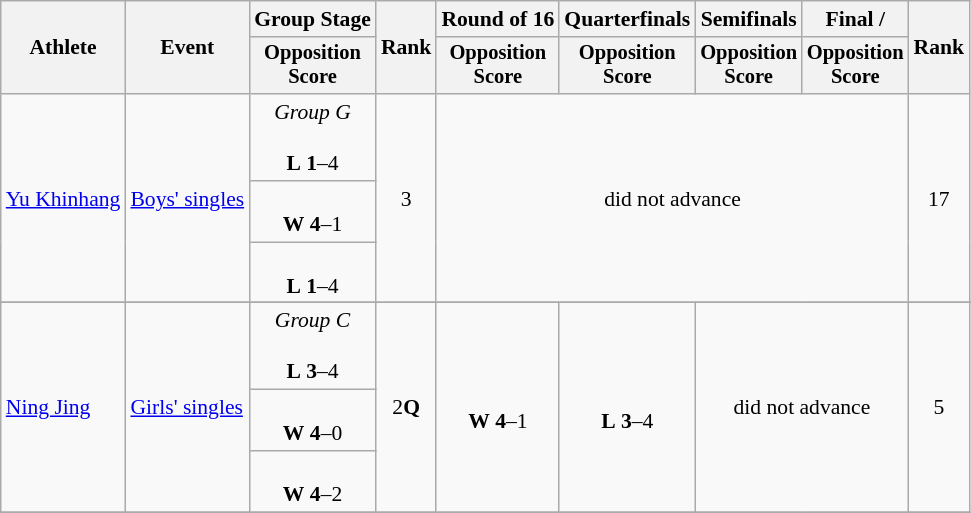<table class=wikitable style="font-size:90%">
<tr>
<th rowspan="2">Athlete</th>
<th rowspan="2">Event</th>
<th>Group Stage</th>
<th rowspan="2">Rank</th>
<th>Round of 16</th>
<th>Quarterfinals</th>
<th>Semifinals</th>
<th>Final / </th>
<th rowspan=2>Rank</th>
</tr>
<tr style="font-size:95%">
<th>Opposition<br>Score</th>
<th>Opposition<br>Score</th>
<th>Opposition<br>Score</th>
<th>Opposition<br>Score</th>
<th>Opposition<br>Score</th>
</tr>
<tr align=center>
<td align=left rowspan=3><a href='#'>Yu Khinhang</a></td>
<td align=left rowspan=3><a href='#'>Boys' singles</a></td>
<td><em>Group G</em><br> <br> <strong>L</strong> <strong>1</strong>–4</td>
<td rowspan=3>3</td>
<td rowspan=3 colspan=4>did not advance</td>
<td rowspan=3>17</td>
</tr>
<tr align=center>
<td> <br> <strong>W</strong> <strong>4</strong>–1</td>
</tr>
<tr align=center>
<td> <br> <strong>L</strong> <strong>1</strong>–4</td>
</tr>
<tr>
</tr>
<tr align=center>
<td align=left rowspan=3><a href='#'>Ning Jing</a></td>
<td align=left rowspan=3><a href='#'>Girls' singles</a></td>
<td><em>Group C</em><br> <br> <strong>L</strong> <strong>3</strong>–4</td>
<td rowspan=3>2<strong>Q</strong></td>
<td rowspan=3> <br> <strong>W</strong> <strong>4</strong>–1</td>
<td rowspan=3> <br> <strong>L</strong> <strong>3</strong>–4</td>
<td rowspan=3 colspan=2>did not advance</td>
<td rowspan=3>5</td>
</tr>
<tr align=center>
<td> <br> <strong>W</strong> <strong>4</strong>–0</td>
</tr>
<tr align=center>
<td> <br> <strong>W</strong> <strong>4</strong>–2</td>
</tr>
<tr align=center>
</tr>
</table>
